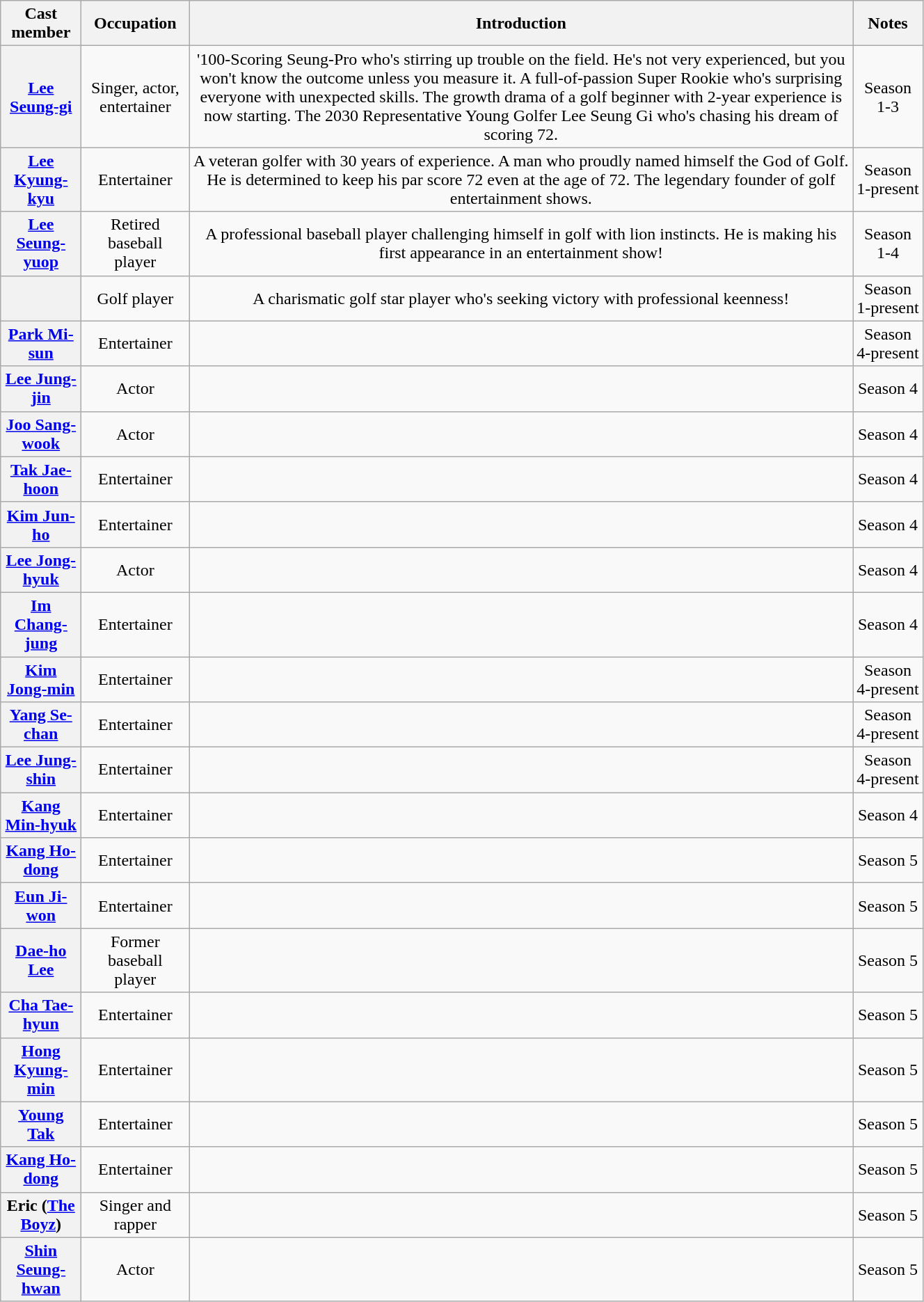<table class="wikitable" style="text-align:center" width="70%">
<tr>
<th width="70">Cast member</th>
<th>Occupation</th>
<th>Introduction</th>
<th>Notes</th>
</tr>
<tr>
<th><a href='#'>Lee Seung-gi</a></th>
<td>Singer, actor, entertainer</td>
<td>'100-Scoring Seung-Pro who's stirring up trouble on the field. He's not very experienced, but you won't know the outcome unless you measure it. A full-of-passion Super Rookie who's surprising everyone with unexpected skills. The growth drama of a golf beginner with 2-year experience is now starting. The 2030 Representative Young Golfer Lee Seung Gi who's chasing his dream of scoring 72.</td>
<td>Season 1-3</td>
</tr>
<tr>
<th><a href='#'>Lee Kyung-kyu</a></th>
<td>Entertainer</td>
<td>A veteran golfer with 30 years of experience. A man who proudly named himself the God of Golf. He is determined to keep his par score 72 even at the age of 72. The legendary founder of golf entertainment shows.</td>
<td>Season 1-present</td>
</tr>
<tr>
<th><a href='#'>Lee Seung-yuop</a></th>
<td>Retired baseball player</td>
<td>A professional baseball player challenging himself in golf with lion instincts. He is making his first appearance in an entertainment show!</td>
<td>Season 1-4</td>
</tr>
<tr>
<th></th>
<td>Golf player</td>
<td>A charismatic golf star player who's seeking victory with professional keenness!</td>
<td>Season 1-present</td>
</tr>
<tr>
<th><a href='#'>Park Mi-sun</a></th>
<td>Entertainer</td>
<td></td>
<td>Season 4-present</td>
</tr>
<tr>
<th><a href='#'>Lee Jung-jin</a></th>
<td>Actor</td>
<td></td>
<td>Season 4</td>
</tr>
<tr>
<th><a href='#'>Joo Sang-wook</a></th>
<td>Actor</td>
<td></td>
<td>Season 4</td>
</tr>
<tr>
<th><a href='#'>Tak Jae-hoon</a></th>
<td>Entertainer</td>
<td></td>
<td>Season 4</td>
</tr>
<tr>
<th><a href='#'>Kim Jun-ho</a></th>
<td>Entertainer</td>
<td></td>
<td>Season 4</td>
</tr>
<tr>
<th><a href='#'>Lee Jong-hyuk</a></th>
<td>Actor</td>
<td></td>
<td>Season 4</td>
</tr>
<tr>
<th><a href='#'>Im Chang-jung</a></th>
<td>Entertainer</td>
<td></td>
<td>Season 4</td>
</tr>
<tr>
<th><a href='#'>Kim Jong-min</a></th>
<td>Entertainer</td>
<td></td>
<td>Season 4-present</td>
</tr>
<tr>
<th><a href='#'>Yang Se-chan</a></th>
<td>Entertainer</td>
<td></td>
<td>Season 4-present</td>
</tr>
<tr>
<th><a href='#'>Lee Jung-shin</a></th>
<td>Entertainer</td>
<td></td>
<td>Season 4-present</td>
</tr>
<tr>
<th><a href='#'>Kang Min-hyuk</a></th>
<td>Entertainer</td>
<td></td>
<td>Season 4</td>
</tr>
<tr>
<th><a href='#'>Kang Ho-dong</a></th>
<td>Entertainer</td>
<td></td>
<td>Season 5</td>
</tr>
<tr>
<th><a href='#'>Eun Ji-won</a></th>
<td>Entertainer</td>
<td></td>
<td>Season 5</td>
</tr>
<tr>
<th><a href='#'>Dae-ho Lee</a></th>
<td>Former baseball player</td>
<td></td>
<td>Season 5</td>
</tr>
<tr>
<th><a href='#'>Cha Tae-hyun</a></th>
<td>Entertainer</td>
<td></td>
<td>Season 5</td>
</tr>
<tr>
<th><a href='#'>Hong Kyung-min</a></th>
<td>Entertainer</td>
<td></td>
<td>Season 5</td>
</tr>
<tr>
<th><a href='#'>Young Tak</a></th>
<td>Entertainer</td>
<td></td>
<td>Season 5</td>
</tr>
<tr>
<th><a href='#'>Kang Ho-dong</a></th>
<td>Entertainer</td>
<td></td>
<td>Season 5</td>
</tr>
<tr>
<th>Eric (<a href='#'>The Boyz</a>)</th>
<td>Singer and rapper</td>
<td></td>
<td>Season 5</td>
</tr>
<tr>
<th><a href='#'>Shin Seung-hwan</a></th>
<td>Actor</td>
<td></td>
<td>Season 5</td>
</tr>
</table>
